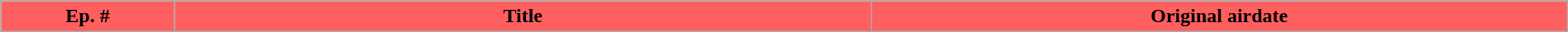<table class="wikitable plainrowheaders" style="width:100%; background:#fff; margin:auto;">
<tr>
<th style="background:#FF5F5F; width:5%;"><span>Ep. #</span></th>
<th style="background:#FF5F5F; width:20%;"><span>Title</span></th>
<th style="background:#FF5F5F; width:20%;"><span>Original airdate</span><br>




</th>
</tr>
</table>
